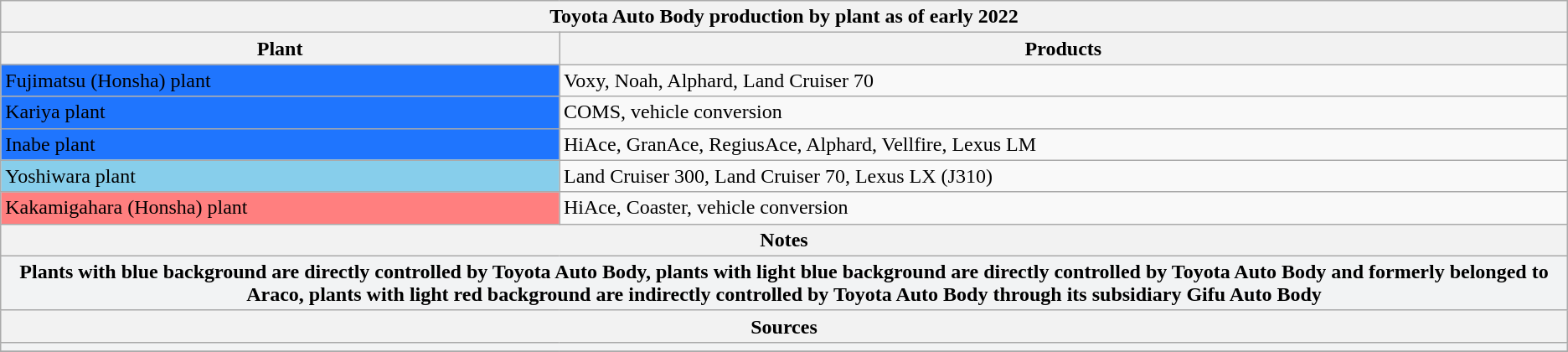<table class="wikitable">
<tr>
<th colspan="2">Toyota Auto Body production by plant as of early 2022</th>
</tr>
<tr>
<th>Plant</th>
<th>Products</th>
</tr>
<tr>
<td style="background:#1F75FE">Fujimatsu (Honsha) plant</td>
<td>Voxy, Noah, Alphard, Land Cruiser 70</td>
</tr>
<tr>
<td style="background:#1F75FE">Kariya plant</td>
<td>COMS, vehicle conversion</td>
</tr>
<tr>
<td style="background:#1F75FE">Inabe plant</td>
<td>HiAce, GranAce, RegiusAce, Alphard, Vellfire, Lexus LM</td>
</tr>
<tr>
<td style="background:#87CEEB">Yoshiwara plant</td>
<td>Land Cruiser 300, Land Cruiser 70, Lexus LX (J310)</td>
</tr>
<tr>
<td style="background:#FF7F7F">Kakamigahara (Honsha) plant</td>
<td>HiAce, Coaster, vehicle conversion</td>
</tr>
<tr>
<th colspan="2">Notes</th>
</tr>
<tr>
<th style="background-color:#f2f3f4" colspan=6>Plants with blue background are directly controlled by Toyota Auto Body, plants with light blue background are directly controlled by Toyota Auto Body and formerly belonged to Araco, plants with light red background are indirectly controlled by Toyota Auto Body through its subsidiary Gifu Auto Body</th>
</tr>
<tr>
<th colspan="2">Sources</th>
</tr>
<tr>
<th style="background-color:#f2f3f4" colspan=6></th>
</tr>
<tr>
</tr>
</table>
